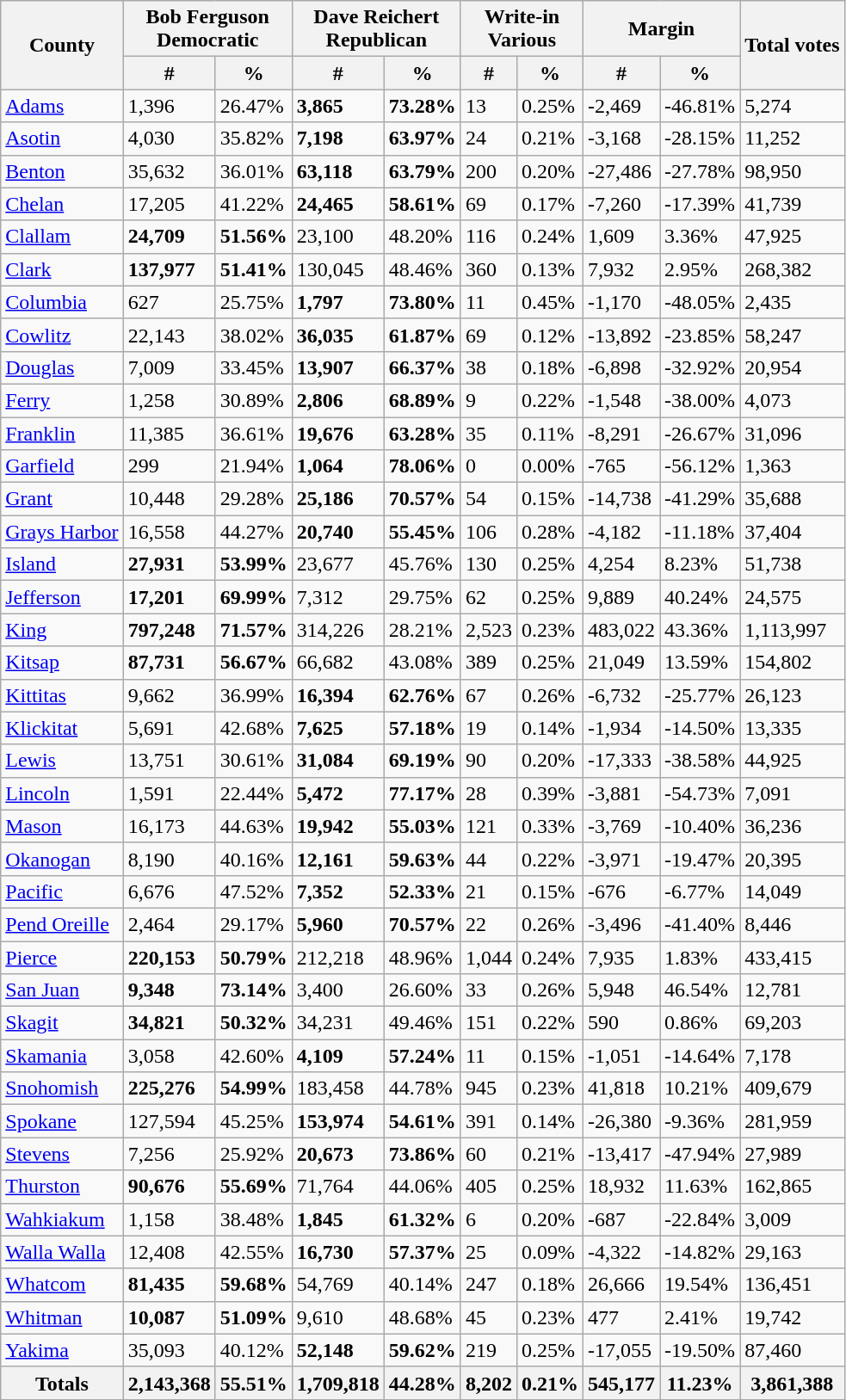<table class="wikitable sortable">
<tr>
<th rowspan="2" scope="col">County</th>
<th colspan="2" scope="col">Bob Ferguson<br>Democratic</th>
<th colspan="2" scope="col">Dave Reichert<br>Republican</th>
<th colspan="2" scope="col">Write-in<br>Various</th>
<th colspan="2" scope="col">Margin</th>
<th rowspan="2" scope="col">Total votes</th>
</tr>
<tr>
<th>#</th>
<th>%</th>
<th>#</th>
<th>%</th>
<th>#</th>
<th>%</th>
<th>#</th>
<th>%</th>
</tr>
<tr>
<td><a href='#'>Adams</a></td>
<td>1,396</td>
<td>26.47%</td>
<td><strong>3,865</strong></td>
<td><strong>73.28%</strong></td>
<td>13</td>
<td>0.25%</td>
<td>-2,469</td>
<td>-46.81%</td>
<td>5,274</td>
</tr>
<tr>
<td><a href='#'>Asotin</a></td>
<td>4,030</td>
<td>35.82%</td>
<td><strong>7,198</strong></td>
<td><strong>63.97%</strong></td>
<td>24</td>
<td>0.21%</td>
<td>-3,168</td>
<td>-28.15%</td>
<td>11,252</td>
</tr>
<tr>
<td><a href='#'>Benton</a></td>
<td>35,632</td>
<td>36.01%</td>
<td><strong>63,118</strong></td>
<td><strong>63.79%</strong></td>
<td>200</td>
<td>0.20%</td>
<td>-27,486</td>
<td>-27.78%</td>
<td>98,950</td>
</tr>
<tr>
<td><a href='#'>Chelan</a></td>
<td>17,205</td>
<td>41.22%</td>
<td><strong>24,465</strong></td>
<td><strong>58.61%</strong></td>
<td>69</td>
<td>0.17%</td>
<td>-7,260</td>
<td>-17.39%</td>
<td>41,739</td>
</tr>
<tr>
<td><a href='#'>Clallam</a></td>
<td><strong>24,709</strong></td>
<td><strong>51.56%</strong></td>
<td>23,100</td>
<td>48.20%</td>
<td>116</td>
<td>0.24%</td>
<td>1,609</td>
<td>3.36%</td>
<td>47,925</td>
</tr>
<tr>
<td><a href='#'>Clark</a></td>
<td><strong>137,977</strong></td>
<td><strong>51.41%</strong></td>
<td>130,045</td>
<td>48.46%</td>
<td>360</td>
<td>0.13%</td>
<td>7,932</td>
<td>2.95%</td>
<td>268,382</td>
</tr>
<tr>
<td><a href='#'>Columbia</a></td>
<td>627</td>
<td>25.75%</td>
<td><strong>1,797</strong></td>
<td><strong>73.80%</strong></td>
<td>11</td>
<td>0.45%</td>
<td>-1,170</td>
<td>-48.05%</td>
<td>2,435</td>
</tr>
<tr>
<td><a href='#'>Cowlitz</a></td>
<td>22,143</td>
<td>38.02%</td>
<td><strong>36,035</strong></td>
<td><strong>61.87%</strong></td>
<td>69</td>
<td>0.12%</td>
<td>-13,892</td>
<td>-23.85%</td>
<td>58,247</td>
</tr>
<tr>
<td><a href='#'>Douglas</a></td>
<td>7,009</td>
<td>33.45%</td>
<td><strong>13,907</strong></td>
<td><strong>66.37%</strong></td>
<td>38</td>
<td>0.18%</td>
<td>-6,898</td>
<td>-32.92%</td>
<td>20,954</td>
</tr>
<tr>
<td><a href='#'>Ferry</a></td>
<td>1,258</td>
<td>30.89%</td>
<td><strong>2,806</strong></td>
<td><strong>68.89%</strong></td>
<td>9</td>
<td>0.22%</td>
<td>-1,548</td>
<td>-38.00%</td>
<td>4,073</td>
</tr>
<tr>
<td><a href='#'>Franklin</a></td>
<td>11,385</td>
<td>36.61%</td>
<td><strong>19,676</strong></td>
<td><strong>63.28%</strong></td>
<td>35</td>
<td>0.11%</td>
<td>-8,291</td>
<td>-26.67%</td>
<td>31,096</td>
</tr>
<tr>
<td><a href='#'>Garfield</a></td>
<td>299</td>
<td>21.94%</td>
<td><strong>1,064</strong></td>
<td><strong>78.06%</strong></td>
<td>0</td>
<td>0.00%</td>
<td>-765</td>
<td>-56.12%</td>
<td>1,363</td>
</tr>
<tr>
<td><a href='#'>Grant</a></td>
<td>10,448</td>
<td>29.28%</td>
<td><strong>25,186</strong></td>
<td><strong>70.57%</strong></td>
<td>54</td>
<td>0.15%</td>
<td>-14,738</td>
<td>-41.29%</td>
<td>35,688</td>
</tr>
<tr>
<td><a href='#'>Grays Harbor</a></td>
<td>16,558</td>
<td>44.27%</td>
<td><strong>20,740</strong></td>
<td><strong>55.45%</strong></td>
<td>106</td>
<td>0.28%</td>
<td>-4,182</td>
<td>-11.18%</td>
<td>37,404</td>
</tr>
<tr>
<td><a href='#'>Island</a></td>
<td><strong>27,931</strong></td>
<td><strong>53.99%</strong></td>
<td>23,677</td>
<td>45.76%</td>
<td>130</td>
<td>0.25%</td>
<td>4,254</td>
<td>8.23%</td>
<td>51,738</td>
</tr>
<tr>
<td><a href='#'>Jefferson</a></td>
<td><strong>17,201</strong></td>
<td><strong>69.99%</strong></td>
<td>7,312</td>
<td>29.75%</td>
<td>62</td>
<td>0.25%</td>
<td>9,889</td>
<td>40.24%</td>
<td>24,575</td>
</tr>
<tr>
<td><a href='#'>King</a></td>
<td><strong>797,248</strong></td>
<td><strong>71.57%</strong></td>
<td>314,226</td>
<td>28.21%</td>
<td>2,523</td>
<td>0.23%</td>
<td>483,022</td>
<td>43.36%</td>
<td>1,113,997</td>
</tr>
<tr>
<td><a href='#'>Kitsap</a></td>
<td><strong>87,731</strong></td>
<td><strong>56.67%</strong></td>
<td>66,682</td>
<td>43.08%</td>
<td>389</td>
<td>0.25%</td>
<td>21,049</td>
<td>13.59%</td>
<td>154,802</td>
</tr>
<tr>
<td><a href='#'>Kittitas</a></td>
<td>9,662</td>
<td>36.99%</td>
<td><strong>16,394</strong></td>
<td><strong>62.76%</strong></td>
<td>67</td>
<td>0.26%</td>
<td>-6,732</td>
<td>-25.77%</td>
<td>26,123</td>
</tr>
<tr>
<td><a href='#'>Klickitat</a></td>
<td>5,691</td>
<td>42.68%</td>
<td><strong>7,625</strong></td>
<td><strong>57.18%</strong></td>
<td>19</td>
<td>0.14%</td>
<td>-1,934</td>
<td>-14.50%</td>
<td>13,335</td>
</tr>
<tr>
<td><a href='#'>Lewis</a></td>
<td>13,751</td>
<td>30.61%</td>
<td><strong>31,084</strong></td>
<td><strong>69.19%</strong></td>
<td>90</td>
<td>0.20%</td>
<td>-17,333</td>
<td>-38.58%</td>
<td>44,925</td>
</tr>
<tr>
<td><a href='#'>Lincoln</a></td>
<td>1,591</td>
<td>22.44%</td>
<td><strong>5,472</strong></td>
<td><strong>77.17%</strong></td>
<td>28</td>
<td>0.39%</td>
<td>-3,881</td>
<td>-54.73%</td>
<td>7,091</td>
</tr>
<tr>
<td><a href='#'>Mason</a></td>
<td>16,173</td>
<td>44.63%</td>
<td><strong>19,942</strong></td>
<td><strong>55.03%</strong></td>
<td>121</td>
<td>0.33%</td>
<td>-3,769</td>
<td>-10.40%</td>
<td>36,236</td>
</tr>
<tr>
<td><a href='#'>Okanogan</a></td>
<td>8,190</td>
<td>40.16%</td>
<td><strong>12,161</strong></td>
<td><strong>59.63%</strong></td>
<td>44</td>
<td>0.22%</td>
<td>-3,971</td>
<td>-19.47%</td>
<td>20,395</td>
</tr>
<tr>
<td><a href='#'>Pacific</a></td>
<td>6,676</td>
<td>47.52%</td>
<td><strong>7,352</strong></td>
<td><strong>52.33%</strong></td>
<td>21</td>
<td>0.15%</td>
<td>-676</td>
<td>-6.77%</td>
<td>14,049</td>
</tr>
<tr>
<td><a href='#'>Pend Oreille</a></td>
<td>2,464</td>
<td>29.17%</td>
<td><strong>5,960</strong></td>
<td><strong>70.57%</strong></td>
<td>22</td>
<td>0.26%</td>
<td>-3,496</td>
<td>-41.40%</td>
<td>8,446</td>
</tr>
<tr>
<td><a href='#'>Pierce</a></td>
<td><strong>220,153</strong></td>
<td><strong>50.79%</strong></td>
<td>212,218</td>
<td>48.96%</td>
<td>1,044</td>
<td>0.24%</td>
<td>7,935</td>
<td>1.83%</td>
<td>433,415</td>
</tr>
<tr>
<td><a href='#'>San Juan</a></td>
<td><strong>9,348</strong></td>
<td><strong>73.14%</strong></td>
<td>3,400</td>
<td>26.60%</td>
<td>33</td>
<td>0.26%</td>
<td>5,948</td>
<td>46.54%</td>
<td>12,781</td>
</tr>
<tr>
<td><a href='#'>Skagit</a></td>
<td><strong>34,821</strong></td>
<td><strong>50.32%</strong></td>
<td>34,231</td>
<td>49.46%</td>
<td>151</td>
<td>0.22%</td>
<td>590</td>
<td>0.86%</td>
<td>69,203</td>
</tr>
<tr>
<td><a href='#'>Skamania</a></td>
<td>3,058</td>
<td>42.60%</td>
<td><strong>4,109</strong></td>
<td><strong>57.24%</strong></td>
<td>11</td>
<td>0.15%</td>
<td>-1,051</td>
<td>-14.64%</td>
<td>7,178</td>
</tr>
<tr>
<td><a href='#'>Snohomish</a></td>
<td><strong>225,276</strong></td>
<td><strong>54.99%</strong></td>
<td>183,458</td>
<td>44.78%</td>
<td>945</td>
<td>0.23%</td>
<td>41,818</td>
<td>10.21%</td>
<td>409,679</td>
</tr>
<tr>
<td><a href='#'>Spokane</a></td>
<td>127,594</td>
<td>45.25%</td>
<td><strong>153,974</strong></td>
<td><strong>54.61%</strong></td>
<td>391</td>
<td>0.14%</td>
<td>-26,380</td>
<td>-9.36%</td>
<td>281,959</td>
</tr>
<tr>
<td><a href='#'>Stevens</a></td>
<td>7,256</td>
<td>25.92%</td>
<td><strong>20,673</strong></td>
<td><strong>73.86%</strong></td>
<td>60</td>
<td>0.21%</td>
<td>-13,417</td>
<td>-47.94%</td>
<td>27,989</td>
</tr>
<tr>
<td><a href='#'>Thurston</a></td>
<td><strong>90,676</strong></td>
<td><strong>55.69%</strong></td>
<td>71,764</td>
<td>44.06%</td>
<td>405</td>
<td>0.25%</td>
<td>18,932</td>
<td>11.63%</td>
<td>162,865</td>
</tr>
<tr>
<td><a href='#'>Wahkiakum</a></td>
<td>1,158</td>
<td>38.48%</td>
<td><strong>1,845</strong></td>
<td><strong>61.32%</strong></td>
<td>6</td>
<td>0.20%</td>
<td>-687</td>
<td>-22.84%</td>
<td>3,009</td>
</tr>
<tr>
<td><a href='#'>Walla Walla</a></td>
<td>12,408</td>
<td>42.55%</td>
<td><strong>16,730</strong></td>
<td><strong>57.37%</strong></td>
<td>25</td>
<td>0.09%</td>
<td>-4,322</td>
<td>-14.82%</td>
<td>29,163</td>
</tr>
<tr>
<td><a href='#'>Whatcom</a></td>
<td><strong>81,435</strong></td>
<td><strong>59.68%</strong></td>
<td>54,769</td>
<td>40.14%</td>
<td>247</td>
<td>0.18%</td>
<td>26,666</td>
<td>19.54%</td>
<td>136,451</td>
</tr>
<tr>
<td><a href='#'>Whitman</a></td>
<td><strong>10,087</strong></td>
<td><strong>51.09%</strong></td>
<td>9,610</td>
<td>48.68%</td>
<td>45</td>
<td>0.23%</td>
<td>477</td>
<td>2.41%</td>
<td>19,742</td>
</tr>
<tr>
<td><a href='#'>Yakima</a></td>
<td>35,093</td>
<td>40.12%</td>
<td><strong>52,148</strong></td>
<td><strong>59.62%</strong></td>
<td>219</td>
<td>0.25%</td>
<td>-17,055</td>
<td>-19.50%</td>
<td>87,460</td>
</tr>
<tr>
<th>Totals</th>
<th>2,143,368</th>
<th>55.51%</th>
<th>1,709,818</th>
<th>44.28%</th>
<th>8,202</th>
<th>0.21%</th>
<th>545,177</th>
<th>11.23%</th>
<th>3,861,388</th>
</tr>
</table>
